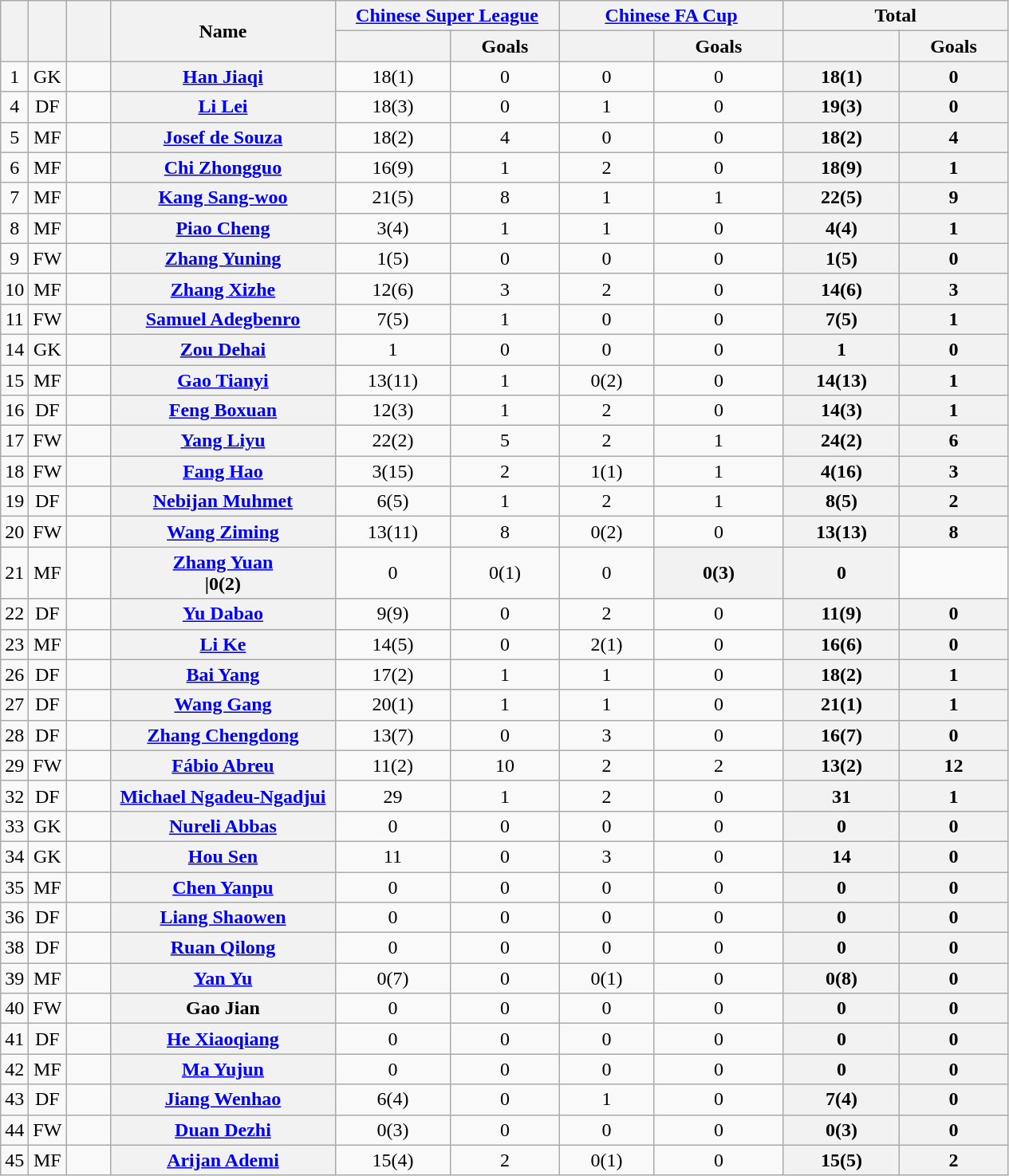<table class="wikitable sortable plainrowheaders" style="text-align:center">
<tr>
<th rowspan="2"></th>
<th rowspan="2"></th>
<th rowspan="2" style="width:30px;"></th>
<th rowspan="2" style="width:180px;">Name</th>
<th colspan="2" style="width:180px;"><a href='#'>Chinese Super League</a></th>
<th colspan="2" style="width:180px;"><a href='#'>Chinese FA Cup</a></th>
<th colspan="2" style="width:180px;">Total</th>
</tr>
<tr>
<th></th>
<th>Goals</th>
<th></th>
<th>Goals</th>
<th></th>
<th>Goals</th>
</tr>
<tr>
<td>1</td>
<td>GK</td>
<td></td>
<th scope="row"><a href='#'>Han Jiaqi</a><br></th>
<td>18(1)</td>
<td>0<br></td>
<td>0</td>
<td>0<br></td>
<th>18(1)</th>
<th>0</th>
</tr>
<tr>
<td>4</td>
<td>DF</td>
<td></td>
<th scope="row"><a href='#'>Li Lei</a><br></th>
<td>18(3)</td>
<td>0<br></td>
<td>1</td>
<td>0<br></td>
<th>19(3)</th>
<th>0</th>
</tr>
<tr>
<td>5</td>
<td>MF</td>
<td></td>
<th scope="row"><a href='#'>Josef de Souza</a><br></th>
<td>18(2)</td>
<td>4<br></td>
<td>0</td>
<td>0<br></td>
<th>18(2)</th>
<th>4</th>
</tr>
<tr>
<td>6</td>
<td>MF</td>
<td></td>
<th scope="row"><a href='#'>Chi Zhongguo</a><br></th>
<td>16(9)</td>
<td>1<br></td>
<td>2</td>
<td>0<br></td>
<th>18(9)</th>
<th>1</th>
</tr>
<tr>
<td>7</td>
<td>MF</td>
<td></td>
<th scope="row"><a href='#'>Kang Sang-woo</a><br></th>
<td>21(5)</td>
<td>8<br></td>
<td>1</td>
<td>1<br></td>
<th>22(5)</th>
<th>9</th>
</tr>
<tr>
<td>8</td>
<td>MF</td>
<td></td>
<th scope="row"><a href='#'>Piao Cheng</a><br></th>
<td>3(4)</td>
<td>1<br></td>
<td>1</td>
<td>0<br></td>
<th>4(4)</th>
<th>1</th>
</tr>
<tr>
<td>9</td>
<td>FW</td>
<td></td>
<th scope="row"><a href='#'>Zhang Yuning</a><br></th>
<td>1(5)</td>
<td>0<br></td>
<td>0</td>
<td>0<br></td>
<th>1(5)</th>
<th>0</th>
</tr>
<tr>
<td>10</td>
<td>MF</td>
<td></td>
<th scope="row"><a href='#'>Zhang Xizhe</a><br></th>
<td>12(6)</td>
<td>3<br></td>
<td>2</td>
<td>0<br></td>
<th>14(6)</th>
<th>3</th>
</tr>
<tr>
<td>11</td>
<td>FW</td>
<td></td>
<th scope="row"><a href='#'>Samuel Adegbenro</a><br></th>
<td>7(5)</td>
<td>1<br></td>
<td>0</td>
<td>0<br></td>
<th>7(5)</th>
<th>1</th>
</tr>
<tr>
<td>14</td>
<td>GK</td>
<td></td>
<th scope="row"><a href='#'>Zou Dehai</a><br></th>
<td>1</td>
<td>0<br></td>
<td>0</td>
<td>0<br></td>
<th>1</th>
<th>0</th>
</tr>
<tr>
<td>15</td>
<td>MF</td>
<td></td>
<th scope="row"><a href='#'>Gao Tianyi</a><br></th>
<td>13(11)</td>
<td>1<br></td>
<td>0(2)</td>
<td>0<br></td>
<th>14(13)</th>
<th>1</th>
</tr>
<tr>
<td>16</td>
<td>DF</td>
<td></td>
<th scope="row"><a href='#'>Feng Boxuan</a><br></th>
<td>12(3)</td>
<td>1<br></td>
<td>2</td>
<td>0<br></td>
<th>14(3)</th>
<th>1</th>
</tr>
<tr>
<td>17</td>
<td>FW</td>
<td></td>
<th scope="row"><a href='#'>Yang Liyu</a><br></th>
<td>22(2)</td>
<td>5<br></td>
<td>2</td>
<td>1<br></td>
<th>24(2)</th>
<th>6</th>
</tr>
<tr>
<td>18</td>
<td>FW</td>
<td></td>
<th scope="row"><a href='#'>Fang Hao</a><br></th>
<td>3(15)</td>
<td>2<br></td>
<td>1(1)</td>
<td>1<br></td>
<th>4(16)</th>
<th>3</th>
</tr>
<tr>
<td>19</td>
<td>DF</td>
<td></td>
<th scope="row"><a href='#'>Nebijan Muhmet</a><br></th>
<td>6(5)</td>
<td>1<br></td>
<td>2</td>
<td>1<br></td>
<th>8(5)</th>
<th>2</th>
</tr>
<tr>
<td>20</td>
<td>FW</td>
<td></td>
<th scope="row"><a href='#'>Wang Ziming</a><br></th>
<td>13(11)</td>
<td>8<br></td>
<td>0(2)</td>
<td>0<br></td>
<th>13(13)</th>
<th>8</th>
</tr>
<tr>
<td>21</td>
<td>MF</td>
<td></td>
<th scope="row"><a href='#'>Zhang Yuan</a><br>|0(2)</th>
<td>0</td>
<td>0(1)</td>
<td>0</td>
<th>0(3)</th>
<th>0</th>
</tr>
<tr>
<td>22</td>
<td>DF</td>
<td></td>
<th scope="row"><a href='#'>Yu Dabao</a><br></th>
<td>9(9)</td>
<td>0<br></td>
<td>2</td>
<td>0<br></td>
<th>11(9)</th>
<th>0</th>
</tr>
<tr>
<td>23</td>
<td>MF</td>
<td></td>
<th scope="row"><a href='#'>Li Ke</a><br></th>
<td>14(5)</td>
<td>0<br></td>
<td>2(1)</td>
<td>0<br></td>
<th>16(6)</th>
<th>0</th>
</tr>
<tr>
<td>26</td>
<td>DF</td>
<td></td>
<th scope="row"><a href='#'>Bai Yang</a><br></th>
<td>17(2)</td>
<td>1<br></td>
<td>1</td>
<td>0<br></td>
<th>18(2)</th>
<th>1</th>
</tr>
<tr>
<td>27</td>
<td>DF</td>
<td></td>
<th scope="row"><a href='#'>Wang Gang</a><br></th>
<td>20(1)</td>
<td>1<br></td>
<td>1</td>
<td>0<br></td>
<th>21(1)</th>
<th>1</th>
</tr>
<tr>
<td>28</td>
<td>DF</td>
<td></td>
<th scope="row"><a href='#'>Zhang Chengdong</a><br></th>
<td>13(7)</td>
<td>0<br></td>
<td>3</td>
<td>0<br></td>
<th>16(7)</th>
<th>0</th>
</tr>
<tr>
<td>29</td>
<td>FW</td>
<td></td>
<th scope="row"><a href='#'>Fábio Abreu</a><br></th>
<td>11(2)</td>
<td>10</td>
<td>2</td>
<td>2</td>
<th>13(2)</th>
<th>12</th>
</tr>
<tr>
<td>32</td>
<td>DF</td>
<td></td>
<th scope="row"><a href='#'>Michael Ngadeu-Ngadjui</a><br></th>
<td>29</td>
<td>1<br></td>
<td>2</td>
<td>0<br></td>
<th>31</th>
<th>1</th>
</tr>
<tr>
<td>33</td>
<td>GK</td>
<td></td>
<th scope="row"><a href='#'>Nureli Abbas</a><br></th>
<td>0</td>
<td>0<br></td>
<td>0</td>
<td>0<br></td>
<th>0</th>
<th>0</th>
</tr>
<tr>
<td>34</td>
<td>GK</td>
<td></td>
<th scope="row"><a href='#'>Hou Sen</a><br></th>
<td>11</td>
<td>0<br></td>
<td>3</td>
<td>0<br></td>
<th>14</th>
<th>0</th>
</tr>
<tr>
<td>35</td>
<td>MF</td>
<td></td>
<th scope="row"><a href='#'>Chen Yanpu</a><br></th>
<td>0</td>
<td>0<br></td>
<td>0</td>
<td>0<br></td>
<th>0</th>
<th>0</th>
</tr>
<tr>
<td>36</td>
<td>DF</td>
<td></td>
<th scope="row"><a href='#'>Liang Shaowen</a><br></th>
<td>0</td>
<td>0<br></td>
<td>0</td>
<td>0<br></td>
<th>0</th>
<th>0</th>
</tr>
<tr>
<td>38</td>
<td>DF</td>
<td></td>
<th scope="row"><a href='#'>Ruan Qilong</a><br></th>
<td>0</td>
<td>0<br></td>
<td>0</td>
<td>0<br></td>
<th>0</th>
<th>0</th>
</tr>
<tr>
<td>39</td>
<td>MF</td>
<td></td>
<th scope="row"><a href='#'>Yan Yu</a><br></th>
<td>0(7)</td>
<td>0<br></td>
<td>0(1)</td>
<td>0<br></td>
<th>0(8)</th>
<th>0</th>
</tr>
<tr>
<td>40</td>
<td>FW</td>
<td></td>
<th scope="row">Gao Jian<br></th>
<td>0</td>
<td>0<br></td>
<td>0</td>
<td>0<br></td>
<th>0</th>
<th>0</th>
</tr>
<tr>
<td>41</td>
<td>DF</td>
<td></td>
<th scope="row"><a href='#'>He Xiaoqiang</a><br></th>
<td>0</td>
<td>0<br></td>
<td>0</td>
<td>0<br></td>
<th>0</th>
<th>0</th>
</tr>
<tr>
<td>42</td>
<td>MF</td>
<td></td>
<th scope="row"><a href='#'>Ma Yujun</a><br></th>
<td>0</td>
<td>0<br></td>
<td>0</td>
<td>0<br></td>
<th>0</th>
<th>0</th>
</tr>
<tr>
<td>43</td>
<td>DF</td>
<td></td>
<th scope="row"><a href='#'>Jiang Wenhao</a><br></th>
<td>6(4)</td>
<td>0<br></td>
<td>1</td>
<td>0<br></td>
<th>7(4)</th>
<th>0</th>
</tr>
<tr>
<td>44</td>
<td>FW</td>
<td></td>
<th scope="row"><a href='#'>Duan Dezhi</a><br></th>
<td>0(3)</td>
<td>0<br></td>
<td>0</td>
<td>0<br></td>
<th>0(3)</th>
<th>0</th>
</tr>
<tr>
<td>45</td>
<td>MF</td>
<td></td>
<th scope="row"><a href='#'>Arijan Ademi</a><br></th>
<td>15(4)</td>
<td>2<br></td>
<td>0(1)</td>
<td>0<br></td>
<th>15(5)</th>
<th>2</th>
</tr>
</table>
